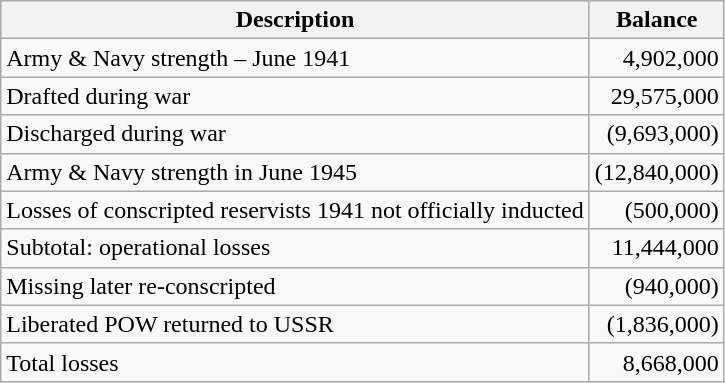<table class="wikitable">
<tr>
<th>Description</th>
<th>Balance</th>
</tr>
<tr>
<td>Army & Navy strength – June 1941</td>
<td style="text-align: right;">4,902,000</td>
</tr>
<tr>
<td>Drafted during war</td>
<td style="text-align: right;">29,575,000</td>
</tr>
<tr>
<td>Discharged during war</td>
<td style="text-align: right;">(9,693,000)</td>
</tr>
<tr>
<td>Army & Navy strength in June 1945</td>
<td style="text-align: right;">(12,840,000)</td>
</tr>
<tr>
<td>Losses of conscripted reservists 1941 not officially inducted</td>
<td style="text-align: right;">(500,000)</td>
</tr>
<tr>
<td>Subtotal: operational losses</td>
<td style="text-align: right;">11,444,000</td>
</tr>
<tr>
<td>Missing later re-conscripted</td>
<td style="text-align: right;">(940,000)</td>
</tr>
<tr>
<td>Liberated POW returned to USSR</td>
<td style="text-align: right;">(1,836,000)</td>
</tr>
<tr>
<td>Total losses</td>
<td style="text-align: right;">8,668,000</td>
</tr>
</table>
